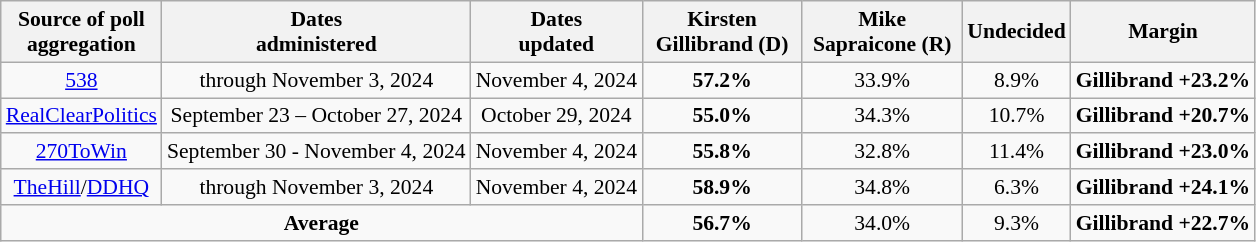<table class="wikitable sortable" style="text-align:center;font-size:90%;line-height:17px">
<tr>
<th>Source of poll<br>aggregation</th>
<th>Dates<br>administered</th>
<th>Dates<br>updated</th>
<th style="width:100px;">Kirsten<br>Gillibrand (D)</th>
<th style="width:100px;">Mike<br>Sapraicone (R)</th>
<th>Undecided<br></th>
<th>Margin</th>
</tr>
<tr>
<td><a href='#'>538</a></td>
<td>through November 3, 2024</td>
<td>November 4, 2024</td>
<td><strong>57.2%</strong></td>
<td>33.9%</td>
<td>8.9%</td>
<td><strong>Gillibrand +23.2%</strong></td>
</tr>
<tr>
<td><a href='#'>RealClearPolitics</a></td>
<td>September 23 – October 27, 2024</td>
<td>October 29, 2024</td>
<td><strong>55.0%</strong></td>
<td>34.3%</td>
<td>10.7%</td>
<td><strong>Gillibrand +20.7%</strong></td>
</tr>
<tr>
<td><a href='#'>270ToWin</a></td>
<td>September 30 - November 4, 2024</td>
<td>November 4, 2024</td>
<td><strong>55.8%</strong></td>
<td>32.8%</td>
<td>11.4%</td>
<td><strong>Gillibrand +23.0%</strong></td>
</tr>
<tr>
<td><a href='#'>TheHill</a>/<a href='#'>DDHQ</a></td>
<td>through November 3, 2024</td>
<td>November 4, 2024</td>
<td><strong>58.9%</strong></td>
<td>34.8%</td>
<td>6.3%</td>
<td><strong>Gillibrand +24.1%</strong></td>
</tr>
<tr>
<td colspan="3"><strong>Average</strong></td>
<td><strong>56.7%</strong></td>
<td>34.0%</td>
<td>9.3%</td>
<td><strong>Gillibrand +22.7%</strong></td>
</tr>
</table>
